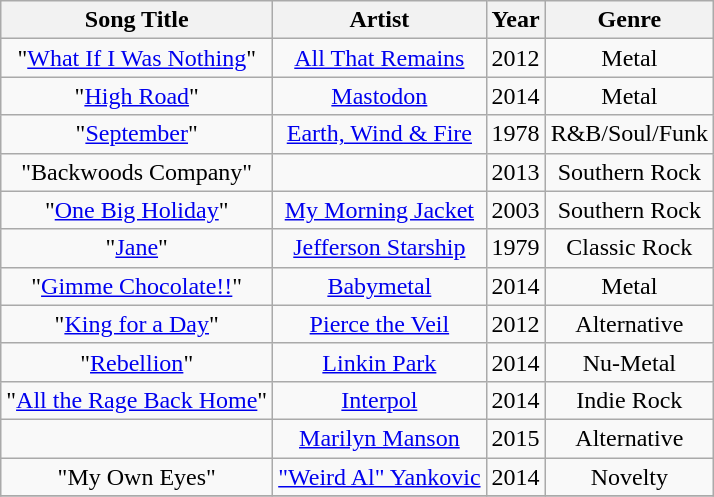<table class="wikitable sortable" style="text-align:center;">
<tr>
<th>Song Title</th>
<th>Artist</th>
<th>Year</th>
<th>Genre</th>
</tr>
<tr>
<td>"<a href='#'>What If I Was Nothing</a>"</td>
<td><a href='#'>All That Remains</a></td>
<td>2012</td>
<td>Metal</td>
</tr>
<tr>
<td>"<a href='#'>High Road</a>"</td>
<td><a href='#'>Mastodon</a></td>
<td>2014</td>
<td>Metal</td>
</tr>
<tr>
<td>"<a href='#'>September</a>"</td>
<td><a href='#'>Earth, Wind & Fire</a></td>
<td>1978</td>
<td>R&B/Soul/Funk</td>
</tr>
<tr>
<td>"Backwoods Company"</td>
<td></td>
<td>2013</td>
<td>Southern Rock</td>
</tr>
<tr>
<td>"<a href='#'>One Big Holiday</a>"</td>
<td><a href='#'>My Morning Jacket</a></td>
<td>2003</td>
<td>Southern Rock</td>
</tr>
<tr>
<td>"<a href='#'>Jane</a>"</td>
<td><a href='#'>Jefferson Starship</a></td>
<td>1979</td>
<td>Classic Rock</td>
</tr>
<tr>
<td>"<a href='#'>Gimme Chocolate!!</a>"</td>
<td><a href='#'>Babymetal</a></td>
<td>2014</td>
<td>Metal</td>
</tr>
<tr>
<td>"<a href='#'>King for a Day</a>"</td>
<td><a href='#'>Pierce the Veil</a></td>
<td>2012</td>
<td>Alternative</td>
</tr>
<tr>
<td>"<a href='#'>Rebellion</a>"</td>
<td><a href='#'>Linkin Park</a></td>
<td>2014</td>
<td>Nu-Metal</td>
</tr>
<tr>
<td>"<a href='#'>All the Rage Back Home</a>"</td>
<td><a href='#'>Interpol</a></td>
<td>2014</td>
<td>Indie Rock</td>
</tr>
<tr>
<td></td>
<td><a href='#'>Marilyn Manson</a></td>
<td>2015</td>
<td>Alternative</td>
</tr>
<tr>
<td>"My Own Eyes"</td>
<td><a href='#'>"Weird Al" Yankovic</a></td>
<td>2014</td>
<td>Novelty</td>
</tr>
<tr>
</tr>
</table>
